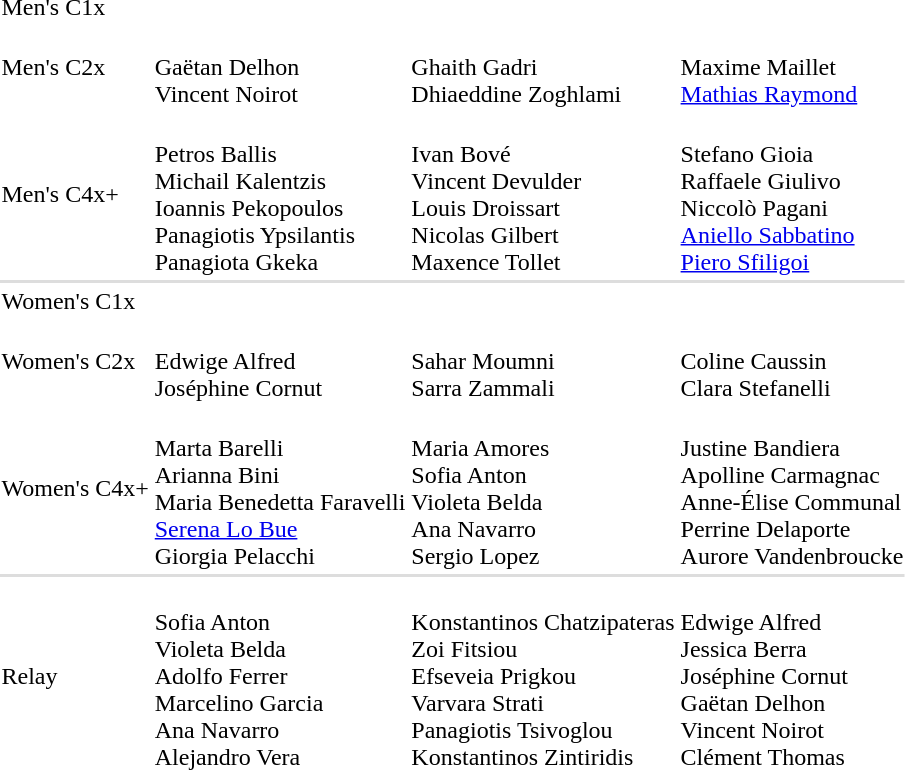<table>
<tr>
<td>Men's C1x</td>
<td></td>
<td></td>
<td></td>
</tr>
<tr>
<td>Men's C2x</td>
<td><br>Gaëtan Delhon<br>Vincent Noirot</td>
<td><br>Ghaith Gadri<br>Dhiaeddine Zoghlami</td>
<td><br>Maxime Maillet<br><a href='#'>Mathias Raymond</a></td>
</tr>
<tr>
<td>Men's C4x+</td>
<td><br>Petros Ballis<br>Michail Kalentzis<br>Ioannis Pekopoulos<br>Panagiotis Ypsilantis<br>Panagiota Gkeka</td>
<td><br>Ivan Bové<br>Vincent Devulder<br>Louis Droissart<br>Nicolas Gilbert<br>Maxence Tollet</td>
<td><br>Stefano Gioia<br>Raffaele Giulivo<br>Niccolò Pagani<br><a href='#'>Aniello Sabbatino</a><br><a href='#'>Piero Sfiligoi</a></td>
</tr>
<tr bgcolor=#dddddd>
<td colspan=4></td>
</tr>
<tr>
<td>Women's C1x</td>
<td></td>
<td></td>
<td></td>
</tr>
<tr>
<td>Women's C2x</td>
<td><br>Edwige Alfred<br>Joséphine Cornut</td>
<td><br>Sahar Moumni<br>Sarra Zammali</td>
<td><br>Coline Caussin<br>Clara Stefanelli</td>
</tr>
<tr>
<td>Women's C4x+</td>
<td nowrap><br>Marta Barelli<br>Arianna Bini<br>Maria Benedetta Faravelli<br><a href='#'>Serena Lo Bue</a><br>Giorgia Pelacchi</td>
<td><br>Maria Amores<br>Sofia Anton<br>Violeta Belda<br>Ana Navarro<br>Sergio Lopez</td>
<td nowrap><br>Justine Bandiera<br>Apolline Carmagnac<br>Anne-Élise Communal<br>Perrine Delaporte<br>Aurore Vandenbroucke</td>
</tr>
<tr bgcolor=#dddddd>
<td colspan=4></td>
</tr>
<tr>
<td>Relay</td>
<td><br>Sofia Anton<br>Violeta Belda<br>Adolfo Ferrer<br>Marcelino Garcia<br>Ana Navarro<br>Alejandro Vera</td>
<td nowrap><br>Konstantinos Chatzipateras<br>Zoi Fitsiou<br>Efseveia Prigkou<br>Varvara Strati<br>Panagiotis Tsivoglou<br>Konstantinos Zintiridis</td>
<td><br>Edwige Alfred<br>Jessica Berra<br>Joséphine Cornut<br>Gaëtan Delhon<br>Vincent Noirot<br>Clément Thomas</td>
</tr>
</table>
